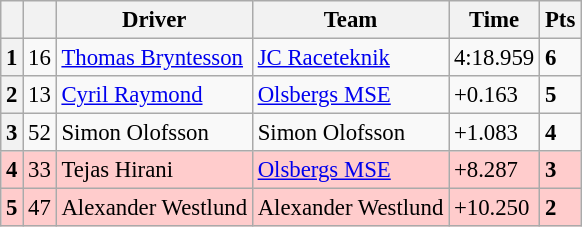<table class=wikitable style="font-size:95%">
<tr>
<th></th>
<th></th>
<th>Driver</th>
<th>Team</th>
<th>Time</th>
<th>Pts</th>
</tr>
<tr>
<th>1</th>
<td>16</td>
<td> <a href='#'>Thomas Bryntesson</a></td>
<td><a href='#'>JC Raceteknik</a></td>
<td>4:18.959</td>
<td><strong>6</strong></td>
</tr>
<tr>
<th>2</th>
<td>13</td>
<td> <a href='#'>Cyril Raymond</a></td>
<td><a href='#'>Olsbergs MSE</a></td>
<td>+0.163</td>
<td><strong>5</strong></td>
</tr>
<tr>
<th>3</th>
<td>52</td>
<td> Simon Olofsson</td>
<td>Simon Olofsson</td>
<td>+1.083</td>
<td><strong>4</strong></td>
</tr>
<tr>
<th style="background:#ffcccc;">4</th>
<td style="background:#ffcccc;">33</td>
<td style="background:#ffcccc;"> Tejas Hirani</td>
<td style="background:#ffcccc;"><a href='#'>Olsbergs MSE</a></td>
<td style="background:#ffcccc;">+8.287</td>
<td style="background:#ffcccc;"><strong>3</strong></td>
</tr>
<tr>
<th style="background:#ffcccc;">5</th>
<td style="background:#ffcccc;">47</td>
<td style="background:#ffcccc;"> Alexander Westlund</td>
<td style="background:#ffcccc;">Alexander Westlund</td>
<td style="background:#ffcccc;">+10.250</td>
<td style="background:#ffcccc;"><strong>2</strong></td>
</tr>
</table>
